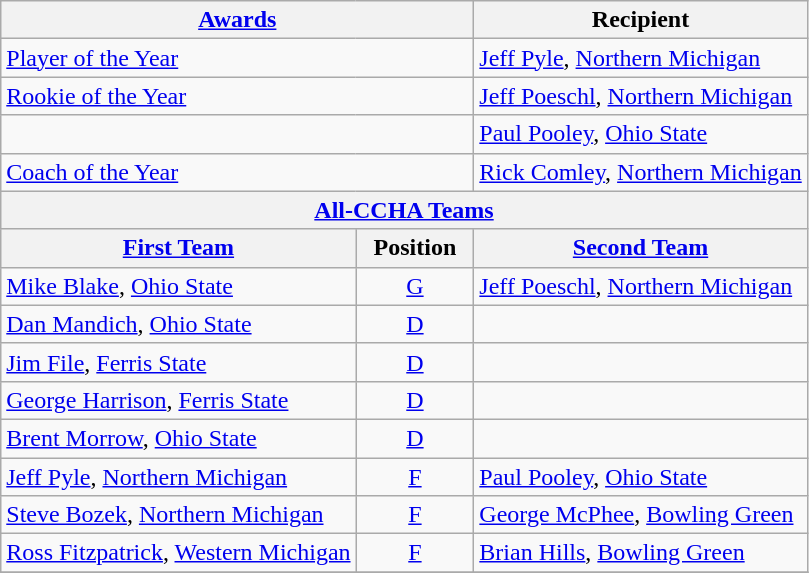<table class="wikitable">
<tr>
<th colspan=2><a href='#'>Awards</a></th>
<th>Recipient</th>
</tr>
<tr>
<td colspan=2><a href='#'>Player of the Year</a></td>
<td><a href='#'>Jeff Pyle</a>, <a href='#'>Northern Michigan</a></td>
</tr>
<tr>
<td colspan=2><a href='#'>Rookie of the Year</a></td>
<td><a href='#'>Jeff Poeschl</a>, <a href='#'>Northern Michigan</a></td>
</tr>
<tr>
<td colspan=2></td>
<td><a href='#'>Paul Pooley</a>, <a href='#'>Ohio State</a></td>
</tr>
<tr>
<td colspan=2><a href='#'>Coach of the Year</a></td>
<td><a href='#'>Rick Comley</a>, <a href='#'>Northern Michigan</a></td>
</tr>
<tr>
<th colspan=3><a href='#'>All-CCHA Teams</a></th>
</tr>
<tr>
<th><a href='#'>First Team</a></th>
<th>  Position  </th>
<th><a href='#'>Second Team</a></th>
</tr>
<tr>
<td><a href='#'>Mike Blake</a>, <a href='#'>Ohio State</a></td>
<td align=center><a href='#'>G</a></td>
<td><a href='#'>Jeff Poeschl</a>, <a href='#'>Northern Michigan</a></td>
</tr>
<tr>
<td><a href='#'>Dan Mandich</a>, <a href='#'>Ohio State</a></td>
<td align=center><a href='#'>D</a></td>
<td></td>
</tr>
<tr>
<td><a href='#'>Jim File</a>, <a href='#'>Ferris State</a></td>
<td align=center><a href='#'>D</a></td>
<td></td>
</tr>
<tr>
<td><a href='#'>George Harrison</a>, <a href='#'>Ferris State</a></td>
<td align=center><a href='#'>D</a></td>
<td></td>
</tr>
<tr>
<td><a href='#'>Brent Morrow</a>, <a href='#'>Ohio State</a></td>
<td align=center><a href='#'>D</a></td>
<td></td>
</tr>
<tr>
<td><a href='#'>Jeff Pyle</a>, <a href='#'>Northern Michigan</a></td>
<td align=center><a href='#'>F</a></td>
<td><a href='#'>Paul Pooley</a>, <a href='#'>Ohio State</a></td>
</tr>
<tr>
<td><a href='#'>Steve Bozek</a>, <a href='#'>Northern Michigan</a></td>
<td align=center><a href='#'>F</a></td>
<td><a href='#'>George McPhee</a>, <a href='#'>Bowling Green</a></td>
</tr>
<tr>
<td><a href='#'>Ross Fitzpatrick</a>, <a href='#'>Western Michigan</a></td>
<td align=center><a href='#'>F</a></td>
<td><a href='#'>Brian Hills</a>, <a href='#'>Bowling Green</a></td>
</tr>
<tr>
</tr>
</table>
